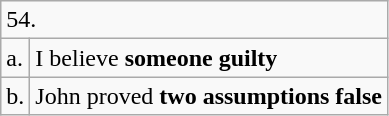<table class="wikitable">
<tr>
<td colspan="2">54.</td>
</tr>
<tr>
<td>a.</td>
<td>I believe <strong>someone guilty</strong></td>
</tr>
<tr>
<td>b.</td>
<td>John proved <strong>two assumptions false</strong></td>
</tr>
</table>
